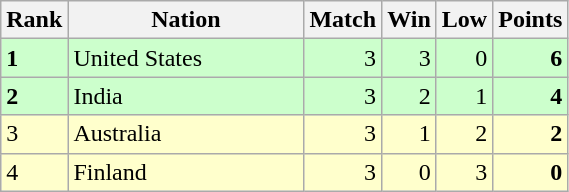<table class="wikitable">
<tr>
<th width=20>Rank</th>
<th width=150>Nation</th>
<th width=20>Match</th>
<th width=20>Win</th>
<th width=20>Low</th>
<th width=20>Points</th>
</tr>
<tr style="text-align:right; background:#cfc;">
<td align="left"><strong>1</strong></td>
<td style="text-align:left;"> United States</td>
<td>3</td>
<td>3</td>
<td>0</td>
<td><strong>6</strong></td>
</tr>
<tr style="text-align:right; background:#cfc;">
<td align="left"><strong>2</strong></td>
<td style="text-align:left;"> India</td>
<td>3</td>
<td>2</td>
<td>1</td>
<td><strong>4</strong></td>
</tr>
<tr style="text-align:right; background:#ffc;">
<td align="left">3</td>
<td style="text-align:left;"> Australia</td>
<td>3</td>
<td>1</td>
<td>2</td>
<td><strong>2</strong></td>
</tr>
<tr style="text-align:right; background:#ffc;">
<td align="left">4</td>
<td style="text-align:left;"> Finland</td>
<td>3</td>
<td>0</td>
<td>3</td>
<td><strong>0</strong></td>
</tr>
</table>
